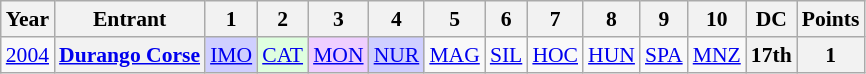<table class="wikitable" style="text-align:center; font-size:90%">
<tr>
<th>Year</th>
<th>Entrant</th>
<th>1</th>
<th>2</th>
<th>3</th>
<th>4</th>
<th>5</th>
<th>6</th>
<th>7</th>
<th>8</th>
<th>9</th>
<th>10</th>
<th>DC</th>
<th>Points</th>
</tr>
<tr>
<td><a href='#'>2004</a></td>
<th><a href='#'>Durango Corse</a></th>
<td style="background:#CFCFFF;"><a href='#'>IMO</a><br></td>
<td style="background:#DFFFDF;"><a href='#'>CAT</a><br></td>
<td style="background:#EFCFFF;"><a href='#'>MON</a><br></td>
<td style="background:#CFCFFF;"><a href='#'>NUR</a><br></td>
<td><a href='#'>MAG</a></td>
<td><a href='#'>SIL</a></td>
<td><a href='#'>HOC</a></td>
<td><a href='#'>HUN</a></td>
<td><a href='#'>SPA</a></td>
<td><a href='#'>MNZ</a></td>
<th>17th</th>
<th>1</th>
</tr>
</table>
